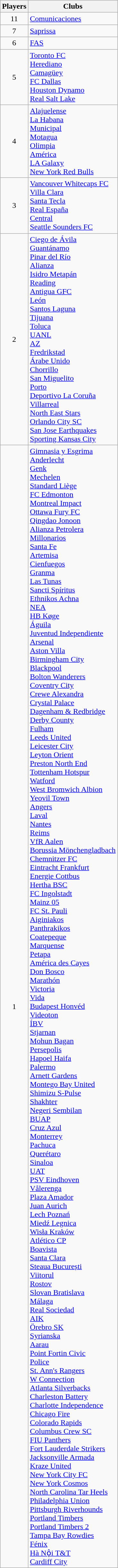<table class="wikitable">
<tr>
<th>Players</th>
<th>Clubs</th>
</tr>
<tr>
<td align=center>11</td>
<td> <a href='#'>Comunicaciones</a></td>
</tr>
<tr>
<td align=center>7</td>
<td> <a href='#'>Saprissa</a></td>
</tr>
<tr>
<td align=center>6</td>
<td> <a href='#'>FAS</a></td>
</tr>
<tr>
<td align=center>5</td>
<td> <a href='#'>Toronto FC</a><br> <a href='#'>Herediano</a><br> <a href='#'>Camagüey</a><br> <a href='#'>FC Dallas</a><br> <a href='#'>Houston Dynamo</a><br> <a href='#'>Real Salt Lake</a></td>
</tr>
<tr>
<td align=center>4</td>
<td> <a href='#'>Alajuelense</a><br> <a href='#'>La Habana</a><br> <a href='#'>Municipal</a><br> <a href='#'>Motagua</a><br> <a href='#'>Olimpia</a><br> <a href='#'>América</a><br> <a href='#'>LA Galaxy</a><br> <a href='#'>New York Red Bulls</a></td>
</tr>
<tr>
<td align=center>3</td>
<td> <a href='#'>Vancouver Whitecaps FC</a><br> <a href='#'>Villa Clara</a><br> <a href='#'>Santa Tecla</a><br> <a href='#'>Real España</a><br> <a href='#'>Central</a><br> <a href='#'>Seattle Sounders FC</a></td>
</tr>
<tr>
<td align=center>2</td>
<td> <a href='#'>Ciego de Ávila</a><br> <a href='#'>Guantánamo</a><br> <a href='#'>Pinar del Río</a><br> <a href='#'>Alianza</a><br> <a href='#'>Isidro Metapán</a><br> <a href='#'>Reading</a><br> <a href='#'>Antigua GFC</a><br> <a href='#'>León</a><br> <a href='#'>Santos Laguna</a><br> <a href='#'>Tijuana</a><br> <a href='#'>Toluca</a><br> <a href='#'>UANL</a><br> <a href='#'>AZ</a><br> <a href='#'>Fredrikstad</a><br> <a href='#'>Árabe Unido</a><br> <a href='#'>Chorrillo</a><br> <a href='#'>San Miguelito</a><br> <a href='#'>Porto</a><br> <a href='#'>Deportivo La Coruña</a><br> <a href='#'>Villarreal</a><br> <a href='#'>North East Stars</a><br> <a href='#'>Orlando City SC</a><br> <a href='#'>San Jose Earthquakes</a><br> <a href='#'>Sporting Kansas City</a></td>
</tr>
<tr>
<td align=center>1</td>
<td> <a href='#'>Gimnasia y Esgrima</a><br> <a href='#'>Anderlecht</a><br> <a href='#'>Genk</a><br> <a href='#'>Mechelen</a><br> <a href='#'>Standard Liège</a><br> <a href='#'>FC Edmonton</a><br> <a href='#'>Montreal Impact</a><br> <a href='#'>Ottawa Fury FC</a><br> <a href='#'>Qingdao Jonoon</a><br> <a href='#'>Alianza Petrolera</a><br> <a href='#'>Millonarios</a><br> <a href='#'>Santa Fe</a><br> <a href='#'>Artemisa</a><br> <a href='#'>Cienfuegos</a><br> <a href='#'>Granma</a><br> <a href='#'>Las Tunas</a><br> <a href='#'>Sancti Spíritus</a><br> <a href='#'>Ethnikos Achna</a><br> <a href='#'>NEA</a><br> <a href='#'>HB Køge</a><br> <a href='#'>Águila</a><br> <a href='#'>Juventud Independiente</a><br> <a href='#'>Arsenal</a><br> <a href='#'>Aston Villa</a><br> <a href='#'>Birmingham City</a><br> <a href='#'>Blackpool</a><br> <a href='#'>Bolton Wanderers</a><br> <a href='#'>Coventry City</a><br> <a href='#'>Crewe Alexandra</a><br> <a href='#'>Crystal Palace</a><br> <a href='#'>Dagenham & Redbridge</a><br> <a href='#'>Derby County</a><br> <a href='#'>Fulham</a><br> <a href='#'>Leeds United</a><br> <a href='#'>Leicester City</a><br> <a href='#'>Leyton Orient</a><br> <a href='#'>Preston North End</a><br> <a href='#'>Tottenham Hotspur</a><br> <a href='#'>Watford</a><br> <a href='#'>West Bromwich Albion</a><br> <a href='#'>Yeovil Town</a><br> <a href='#'>Angers</a><br> <a href='#'>Laval</a><br> <a href='#'>Nantes</a><br> <a href='#'>Reims</a><br> <a href='#'>VfR Aalen</a><br> <a href='#'>Borussia Mönchengladbach</a><br> <a href='#'>Chemnitzer FC</a><br> <a href='#'>Eintracht Frankfurt</a><br> <a href='#'>Energie Cottbus</a><br> <a href='#'>Hertha BSC</a><br> <a href='#'>FC Ingolstadt</a><br> <a href='#'>Mainz 05</a><br> <a href='#'>FC St. Pauli</a><br> <a href='#'>Aiginiakos</a><br> <a href='#'>Panthrakikos</a><br> <a href='#'>Coatepeque</a><br> <a href='#'>Marquense</a><br> <a href='#'>Petapa</a><br> <a href='#'>América des Cayes</a><br> <a href='#'>Don Bosco</a><br> <a href='#'>Marathón</a><br> <a href='#'>Victoria</a><br> <a href='#'>Vida</a><br> <a href='#'>Budapest Honvéd</a><br> <a href='#'>Videoton</a><br> <a href='#'>ÍBV</a><br> <a href='#'>Stjarnan</a><br> <a href='#'>Mohun Bagan</a><br> <a href='#'>Persepolis</a><br> <a href='#'>Hapoel Haifa</a><br> <a href='#'>Palermo</a><br> <a href='#'>Arnett Gardens</a><br> <a href='#'>Montego Bay United</a><br> <a href='#'>Shimizu S-Pulse</a><br> <a href='#'>Shakhter</a><br> <a href='#'>Negeri Sembilan</a><br> <a href='#'>BUAP</a><br> <a href='#'>Cruz Azul</a><br> <a href='#'>Monterrey</a><br> <a href='#'>Pachuca</a><br> <a href='#'>Querétaro</a><br> <a href='#'>Sinaloa</a><br> <a href='#'>UAT</a><br> <a href='#'>PSV Eindhoven</a><br> <a href='#'>Vålerenga</a><br> <a href='#'>Plaza Amador</a><br> <a href='#'>Juan Aurich</a><br> <a href='#'>Lech Poznań</a><br> <a href='#'>Miedź Legnica</a><br> <a href='#'>Wisła Kraków</a><br> <a href='#'>Atlético CP</a><br> <a href='#'>Boavista</a><br> <a href='#'>Santa Clara</a><br> <a href='#'>Steaua București</a><br> <a href='#'>Viitorul</a><br> <a href='#'>Rostov</a><br> <a href='#'>Slovan Bratislava</a><br> <a href='#'>Málaga</a><br> <a href='#'>Real Sociedad</a><br> <a href='#'>AIK</a><br> <a href='#'>Örebro SK</a><br> <a href='#'>Syrianska</a><br> <a href='#'>Aarau</a><br> <a href='#'>Point Fortin Civic</a><br> <a href='#'>Police</a><br> <a href='#'>St. Ann's Rangers</a><br> <a href='#'>W Connection</a><br> <a href='#'>Atlanta Silverbacks</a><br> <a href='#'>Charleston Battery</a><br> <a href='#'>Charlotte Independence</a><br> <a href='#'>Chicago Fire</a><br> <a href='#'>Colorado Rapids</a><br> <a href='#'>Columbus Crew SC</a><br> <a href='#'>FIU Panthers</a><br> <a href='#'>Fort Lauderdale Strikers</a><br> <a href='#'>Jacksonville Armada</a><br> <a href='#'>Kraze United</a><br> <a href='#'>New York City FC</a><br> <a href='#'>New York Cosmos</a><br> <a href='#'>North Carolina Tar Heels</a><br> <a href='#'>Philadelphia Union</a><br> <a href='#'>Pittsburgh Riverhounds</a><br> <a href='#'>Portland Timbers</a><br> <a href='#'>Portland Timbers 2</a><br> <a href='#'>Tampa Bay Rowdies</a><br> <a href='#'>Fénix</a><br> <a href='#'>Hà Nội T&T</a><br> <a href='#'>Cardiff City</a></td>
</tr>
</table>
